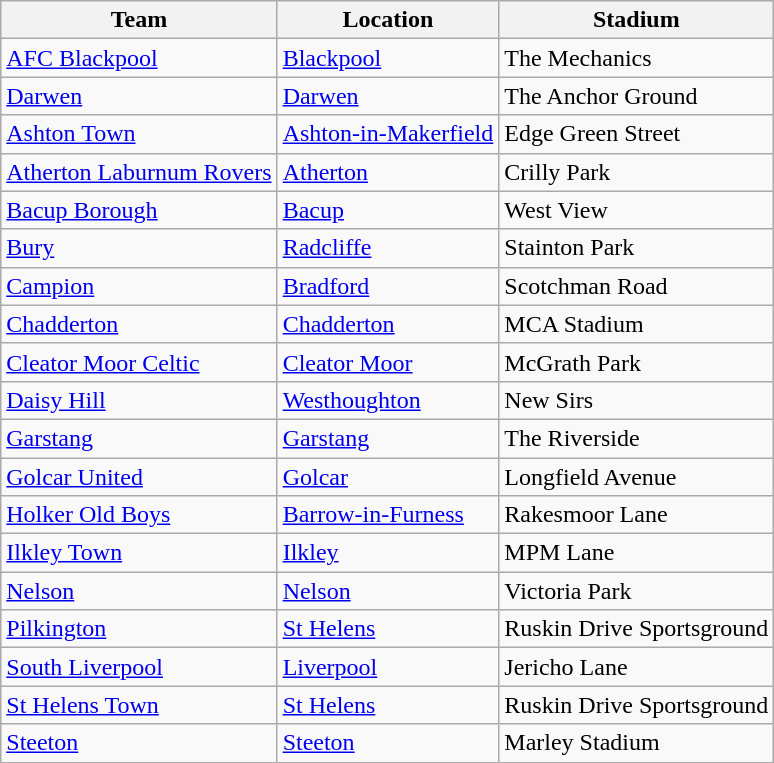<table class="wikitable">
<tr>
<th>Team</th>
<th>Location</th>
<th>Stadium</th>
</tr>
<tr>
<td><a href='#'>AFC Blackpool</a></td>
<td><a href='#'>Blackpool</a></td>
<td>The Mechanics</td>
</tr>
<tr>
<td><a href='#'>Darwen</a></td>
<td><a href='#'>Darwen</a></td>
<td>The Anchor Ground</td>
</tr>
<tr>
<td><a href='#'>Ashton Town</a></td>
<td><a href='#'>Ashton-in-Makerfield</a></td>
<td>Edge Green Street</td>
</tr>
<tr>
<td><a href='#'>Atherton Laburnum Rovers</a></td>
<td><a href='#'>Atherton</a></td>
<td>Crilly Park</td>
</tr>
<tr>
<td><a href='#'>Bacup Borough</a></td>
<td><a href='#'>Bacup</a></td>
<td>West View</td>
</tr>
<tr>
<td><a href='#'>Bury</a></td>
<td><a href='#'>Radcliffe</a></td>
<td>Stainton Park</td>
</tr>
<tr>
<td><a href='#'>Campion</a></td>
<td><a href='#'>Bradford</a></td>
<td>Scotchman Road</td>
</tr>
<tr>
<td><a href='#'>Chadderton</a></td>
<td><a href='#'>Chadderton</a></td>
<td>MCA Stadium</td>
</tr>
<tr>
<td><a href='#'>Cleator Moor Celtic</a></td>
<td><a href='#'>Cleator Moor</a></td>
<td>McGrath Park</td>
</tr>
<tr>
<td><a href='#'>Daisy Hill</a></td>
<td><a href='#'>Westhoughton</a></td>
<td>New Sirs</td>
</tr>
<tr>
<td><a href='#'>Garstang</a></td>
<td><a href='#'>Garstang</a></td>
<td>The Riverside</td>
</tr>
<tr>
<td><a href='#'>Golcar United</a></td>
<td><a href='#'>Golcar</a></td>
<td>Longfield Avenue</td>
</tr>
<tr>
<td><a href='#'>Holker Old Boys</a></td>
<td><a href='#'>Barrow-in-Furness</a></td>
<td>Rakesmoor Lane</td>
</tr>
<tr>
<td><a href='#'>Ilkley Town</a></td>
<td><a href='#'>Ilkley</a></td>
<td>MPM Lane</td>
</tr>
<tr>
<td><a href='#'>Nelson</a></td>
<td><a href='#'>Nelson</a></td>
<td>Victoria Park</td>
</tr>
<tr>
<td><a href='#'>Pilkington</a></td>
<td><a href='#'>St Helens</a></td>
<td>Ruskin Drive Sportsground</td>
</tr>
<tr>
<td><a href='#'>South Liverpool</a></td>
<td><a href='#'>Liverpool</a></td>
<td>Jericho Lane</td>
</tr>
<tr>
<td><a href='#'>St Helens Town</a></td>
<td><a href='#'>St Helens</a></td>
<td>Ruskin Drive Sportsground</td>
</tr>
<tr>
<td><a href='#'>Steeton</a></td>
<td><a href='#'>Steeton</a></td>
<td>Marley Stadium</td>
</tr>
</table>
